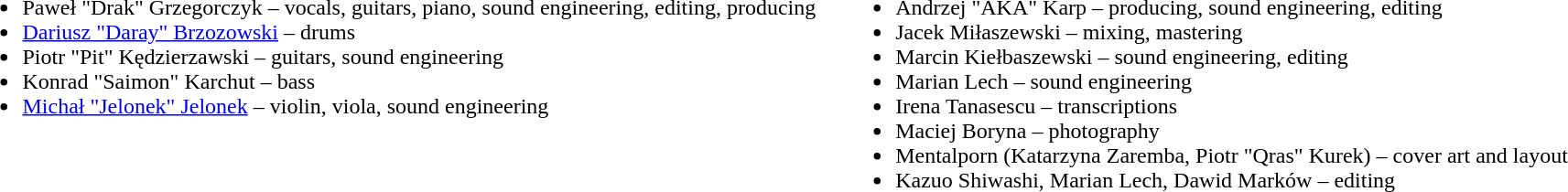<table>
<tr>
<td valign="top"><br><ul><li>Paweł "Drak" Grzegorczyk – vocals, guitars, piano, sound engineering, editing, producing</li><li><a href='#'>Dariusz "Daray" Brzozowski</a> – drums</li><li>Piotr "Pit" Kędzierzawski – guitars, sound engineering</li><li>Konrad "Saimon" Karchut – bass</li><li><a href='#'>Michał "Jelonek" Jelonek</a> – violin, viola, sound engineering</li></ul></td>
<td width="10"></td>
<td valign="top"><br><ul><li>Andrzej "AKA" Karp – producing, sound engineering, editing</li><li>Jacek Miłaszewski – mixing, mastering</li><li>Marcin Kiełbaszewski – sound engineering, editing</li><li>Marian Lech – sound engineering</li><li>Irena Tanasescu – transcriptions</li><li>Maciej Boryna – photography</li><li>Mentalporn (Katarzyna Zaremba, Piotr "Qras" Kurek) – cover art and layout</li><li>Kazuo Shiwashi, Marian Lech, Dawid Marków – editing</li></ul></td>
</tr>
</table>
